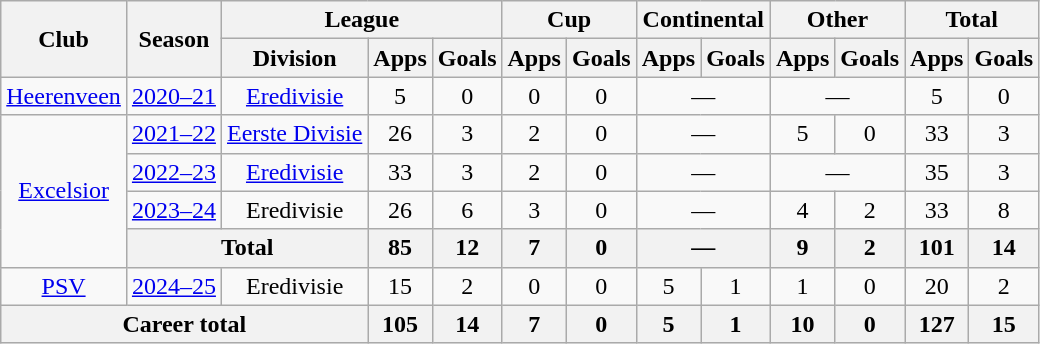<table class=wikitable style=text-align:center>
<tr>
<th rowspan="2">Club</th>
<th rowspan="2">Season</th>
<th colspan="3">League</th>
<th colspan="2">Cup</th>
<th colspan="2">Continental</th>
<th colspan="2">Other</th>
<th colspan="2">Total</th>
</tr>
<tr>
<th>Division</th>
<th>Apps</th>
<th>Goals</th>
<th>Apps</th>
<th>Goals</th>
<th>Apps</th>
<th>Goals</th>
<th>Apps</th>
<th>Goals</th>
<th>Apps</th>
<th>Goals</th>
</tr>
<tr>
<td><a href='#'>Heerenveen</a></td>
<td><a href='#'>2020–21</a></td>
<td><a href='#'>Eredivisie</a></td>
<td>5</td>
<td>0</td>
<td>0</td>
<td>0</td>
<td colspan="2">—</td>
<td colspan="2">—</td>
<td>5</td>
<td>0</td>
</tr>
<tr>
<td rowspan="4"><a href='#'>Excelsior</a></td>
<td><a href='#'>2021–22</a></td>
<td><a href='#'>Eerste Divisie</a></td>
<td>26</td>
<td>3</td>
<td>2</td>
<td>0</td>
<td colspan="2">—</td>
<td>5</td>
<td>0</td>
<td>33</td>
<td>3</td>
</tr>
<tr>
<td><a href='#'>2022–23</a></td>
<td><a href='#'>Eredivisie</a></td>
<td>33</td>
<td>3</td>
<td>2</td>
<td>0</td>
<td colspan="2">—</td>
<td colspan="2">—</td>
<td>35</td>
<td>3</td>
</tr>
<tr>
<td><a href='#'>2023–24</a></td>
<td>Eredivisie</td>
<td>26</td>
<td>6</td>
<td>3</td>
<td>0</td>
<td colspan="2">—</td>
<td>4</td>
<td>2</td>
<td>33</td>
<td>8</td>
</tr>
<tr>
<th colspan="2">Total</th>
<th>85</th>
<th>12</th>
<th>7</th>
<th>0</th>
<th colspan="2">—</th>
<th>9</th>
<th>2</th>
<th>101</th>
<th>14</th>
</tr>
<tr>
<td><a href='#'>PSV</a></td>
<td><a href='#'>2024–25</a></td>
<td>Eredivisie</td>
<td>15</td>
<td>2</td>
<td>0</td>
<td>0</td>
<td>5</td>
<td>1</td>
<td>1</td>
<td>0</td>
<td>20</td>
<td>2</td>
</tr>
<tr>
<th colspan=3>Career total</th>
<th>105</th>
<th>14</th>
<th>7</th>
<th>0</th>
<th>5</th>
<th>1</th>
<th>10</th>
<th>0</th>
<th>127</th>
<th>15</th>
</tr>
</table>
